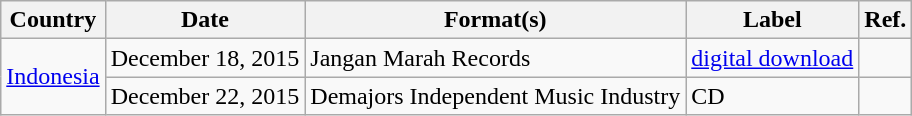<table class="wikitable">
<tr>
<th>Country</th>
<th>Date</th>
<th>Format(s)</th>
<th>Label</th>
<th>Ref.</th>
</tr>
<tr>
<td rowspan="2"><a href='#'>Indonesia</a></td>
<td>December 18, 2015</td>
<td>Jangan Marah Records</td>
<td><a href='#'>digital download</a></td>
<td></td>
</tr>
<tr>
<td>December 22, 2015</td>
<td>Demajors Independent Music Industry</td>
<td>CD</td>
<td align="centre"></td>
</tr>
</table>
